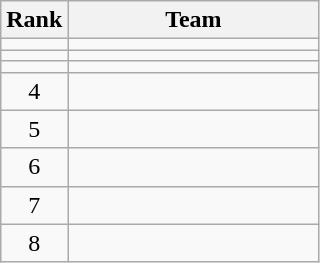<table class="wikitable">
<tr>
<th>Rank</th>
<th style="width:10em">Team</th>
</tr>
<tr>
<td align=center></td>
<td></td>
</tr>
<tr>
<td align=center></td>
<td></td>
</tr>
<tr>
<td align=center></td>
<td></td>
</tr>
<tr>
<td align=center>4</td>
<td></td>
</tr>
<tr>
<td align=center>5</td>
<td></td>
</tr>
<tr>
<td align=center>6</td>
<td></td>
</tr>
<tr>
<td align=center>7</td>
<td></td>
</tr>
<tr>
<td align=center>8</td>
<td></td>
</tr>
</table>
